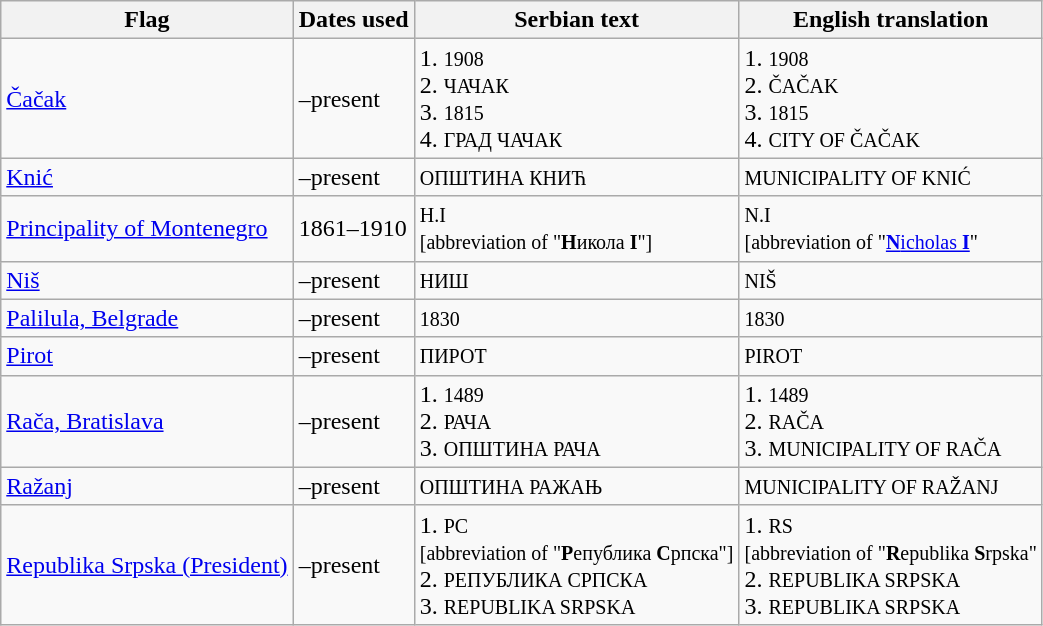<table class="wikitable sortable noresize">
<tr>
<th>Flag</th>
<th>Dates used</th>
<th>Serbian text</th>
<th>English translation</th>
</tr>
<tr>
<td> <a href='#'>Čačak</a></td>
<td>–present</td>
<td>1. <small>1908</small><br>2. <small>ЧАЧАК</small><br>3. <small>1815</small><br>4. <small>ГРАД ЧАЧАК</small></td>
<td>1. <small>1908</small><br>2. <small>ČAČAK</small><br>3. <small>1815</small><br>4. <small>CITY OF ČAČAK</small></td>
</tr>
<tr>
<td><a href='#'>Knić</a></td>
<td>–present</td>
<td><small>ОПШТИНА КНИЋ</small></td>
<td><small>MUNICIPALITY OF KNIĆ</small></td>
</tr>
<tr>
<td> <a href='#'>Principality of Montenegro</a></td>
<td>1861–1910</td>
<td><small>H.I<br>[abbreviation of "<strong>Н</strong>икола <strong>I</strong>"]</small></td>
<td><small>N.I<br>[abbreviation of "<a href='#'><strong>N</strong>icholas <strong>I</strong></a>"</small></td>
</tr>
<tr>
<td> <a href='#'>Niš</a></td>
<td>–present</td>
<td><small>HИШ</small></td>
<td><small>NIŠ</small></td>
</tr>
<tr>
<td> <a href='#'>Palilula, Belgrade</a></td>
<td>–present</td>
<td><small>1830</small></td>
<td><small>1830</small></td>
</tr>
<tr>
<td> <a href='#'>Pirot</a></td>
<td>–present</td>
<td><small>ПИРОТ</small></td>
<td><small>PIROT</small></td>
</tr>
<tr>
<td> <a href='#'>Rača, Bratislava</a></td>
<td>–present</td>
<td>1. <small>1489</small><br>2. <small>РАЧА</small><br>3. <small>ОПШТИНА РАЧА</small></td>
<td>1. <small>1489</small><br>2. <small>RAČA</small><br>3. <small>MUNICIPALITY OF RAČA</small></td>
</tr>
<tr>
<td> <a href='#'>Ražanj</a></td>
<td>–present</td>
<td><small>ОПШТИНА РАЖАЊ</small></td>
<td><small>MUNICIPALITY OF RAŽANJ</small></td>
</tr>
<tr>
<td> <a href='#'>Republika Srpska (President)</a></td>
<td>–present</td>
<td>1. <small>PC<br>[abbreviation of "<strong>Р</strong>епублика <strong>С</strong>рпска"]</small><br>2. <small>РЕПУБЛИКА СРПСКА</small><br>3. <small>REPUBLIKA SRPSKA</small></td>
<td>1. <small>RS<br>[abbreviation of "<strong>R</strong>epublika <strong>S</strong>rpska"</small><br>2. <small>REPUBLIKA SRPSKA</small><br>3. <small>REPUBLIKA SRPSKA</small></td>
</tr>
</table>
